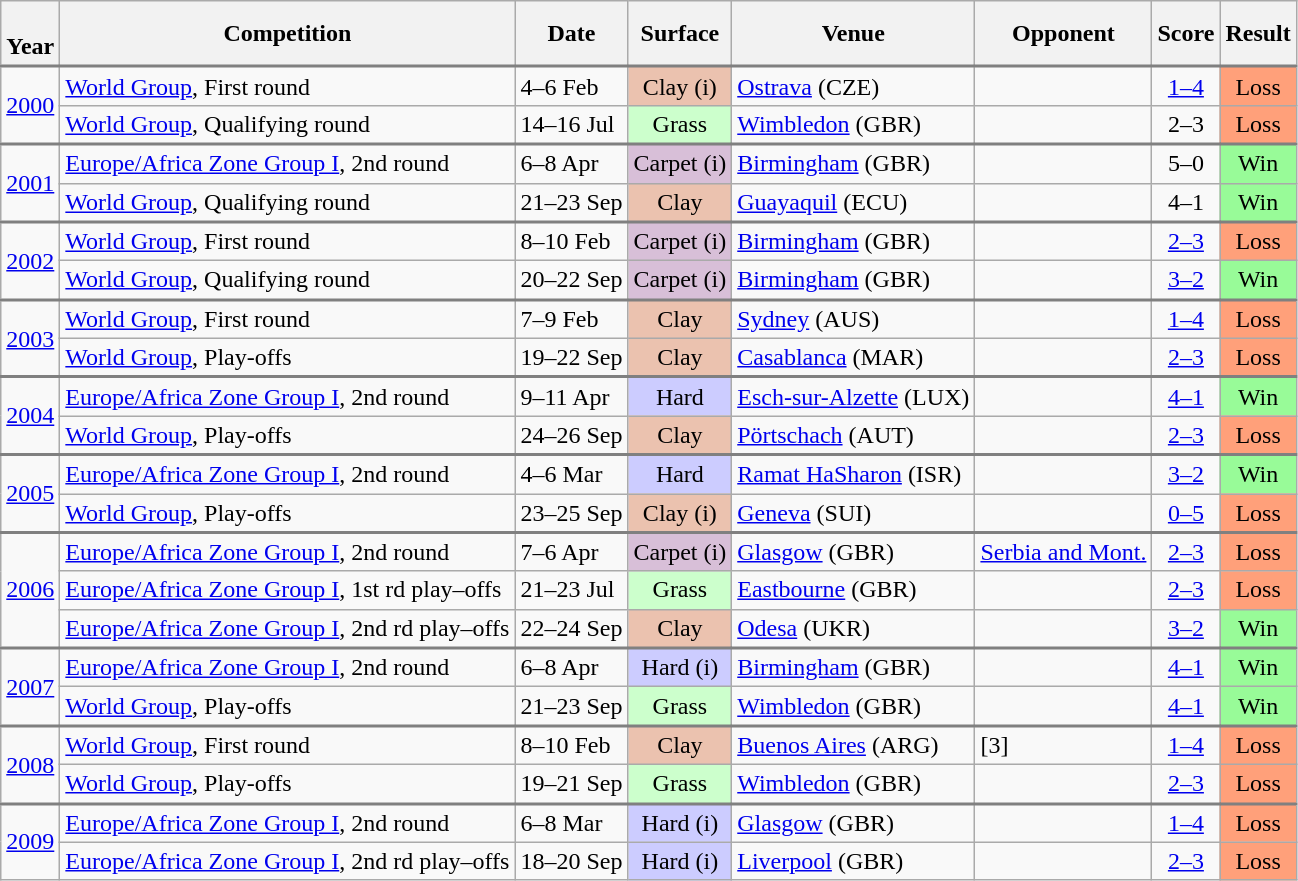<table class="wikitable collapsible collapsed sortable nowrap">
<tr>
<th scope="col"><br> Year</th>
<th scope="col">Competition</th>
<th scope="col">Date</th>
<th scope="col">Surface</th>
<th scope="col">Venue</th>
<th scope="col">Opponent</th>
<th scope="col">Score</th>
<th scope="col">Result</th>
</tr>
<tr style="border-top:2px solid gray;">
<td align="center" rowspan="2"><a href='#'>2000</a></td>
<td><a href='#'>World Group</a>, First round</td>
<td>4–6 Feb</td>
<td align="center" bgcolor=ebc2af>Clay (i)</td>
<td><a href='#'>Ostrava</a> (CZE)</td>
<td></td>
<td align="center"><a href='#'>1–4</a></td>
<td align="center" bgcolor="#FFA07A">Loss</td>
</tr>
<tr>
<td><a href='#'>World Group</a>, Qualifying round</td>
<td>14–16 Jul</td>
<td align="center" bgcolor=ccffcc>Grass</td>
<td><a href='#'>Wimbledon</a> (GBR)</td>
<td></td>
<td align="center">2–3</td>
<td align="center" bgcolor="#FFA07A">Loss</td>
</tr>
<tr style="border-top:2px solid gray;">
<td align="center" rowspan="2"><a href='#'>2001</a></td>
<td><a href='#'>Europe/Africa Zone Group I</a>, 2nd round</td>
<td>6–8 Apr</td>
<td align="center" bgcolor=thistle>Carpet (i)</td>
<td><a href='#'>Birmingham</a> (GBR)</td>
<td></td>
<td align="center">5–0</td>
<td align="center" bgcolor="#98FB98">Win</td>
</tr>
<tr>
<td><a href='#'>World Group</a>, Qualifying round</td>
<td>21–23 Sep</td>
<td align="center" bgcolor=ebc2af>Clay</td>
<td><a href='#'>Guayaquil</a> (ECU)</td>
<td></td>
<td align="center">4–1</td>
<td align="center" bgcolor="#98FB98">Win</td>
</tr>
<tr style="border-top:2px solid gray;">
<td align="center" rowspan="2"><a href='#'>2002</a></td>
<td><a href='#'>World Group</a>, First round</td>
<td>8–10 Feb</td>
<td align="center" bgcolor=thistle>Carpet (i)</td>
<td><a href='#'>Birmingham</a> (GBR)</td>
<td></td>
<td align="center"><a href='#'>2–3</a></td>
<td align="center" bgcolor="#FFA07A">Loss</td>
</tr>
<tr>
<td><a href='#'>World Group</a>, Qualifying round</td>
<td>20–22 Sep</td>
<td align="center" bgcolor=thistle>Carpet (i)</td>
<td><a href='#'>Birmingham</a> (GBR)</td>
<td></td>
<td align="center"><a href='#'>3–2</a></td>
<td align="center" bgcolor="#98FB98">Win</td>
</tr>
<tr style="border-top:2px solid gray;">
<td align="center" rowspan="2"><a href='#'>2003</a></td>
<td><a href='#'>World Group</a>, First round</td>
<td>7–9 Feb</td>
<td align="center" bgcolor=ebc2af>Clay</td>
<td><a href='#'>Sydney</a> (AUS)</td>
<td></td>
<td align="center"><a href='#'>1–4</a></td>
<td align="center" bgcolor="#FFA07A">Loss</td>
</tr>
<tr>
<td><a href='#'>World Group</a>, Play-offs</td>
<td>19–22 Sep</td>
<td align="center" bgcolor=ebc2af>Clay</td>
<td><a href='#'>Casablanca</a> (MAR)</td>
<td></td>
<td align="center"><a href='#'>2–3</a></td>
<td align="center" bgcolor="#FFA07A">Loss</td>
</tr>
<tr style="border-top:2px solid gray;">
<td align="center" rowspan="2"><a href='#'>2004</a></td>
<td><a href='#'>Europe/Africa Zone Group I</a>, 2nd round</td>
<td>9–11 Apr</td>
<td align="center" bgcolor=ccccff>Hard</td>
<td><a href='#'>Esch-sur-Alzette</a> (LUX)</td>
<td></td>
<td align="center"><a href='#'>4–1</a></td>
<td align="center" bgcolor="#98FB98">Win</td>
</tr>
<tr>
<td><a href='#'>World Group</a>, Play-offs</td>
<td>24–26 Sep</td>
<td align="center" bgcolor=ebc2af>Clay</td>
<td><a href='#'>Pörtschach</a> (AUT)</td>
<td></td>
<td align="center"><a href='#'>2–3</a></td>
<td align="center" bgcolor="#FFA07A">Loss</td>
</tr>
<tr style="border-top:2px solid gray;">
<td align="center" rowspan="2"><a href='#'>2005</a></td>
<td><a href='#'>Europe/Africa Zone Group I</a>, 2nd round</td>
<td>4–6 Mar</td>
<td align="center" bgcolor=ccccff>Hard</td>
<td><a href='#'>Ramat HaSharon</a> (ISR)</td>
<td></td>
<td align="center"><a href='#'>3–2</a></td>
<td align="center" bgcolor="#98FB98">Win</td>
</tr>
<tr>
<td><a href='#'>World Group</a>, Play-offs</td>
<td>23–25 Sep</td>
<td align="center" bgcolor=ebc2af>Clay (i)</td>
<td><a href='#'>Geneva</a> (SUI)</td>
<td></td>
<td align="center"><a href='#'>0–5</a></td>
<td align="center" bgcolor="#FFA07A">Loss</td>
</tr>
<tr style="border-top:2px solid gray;">
<td align="center" rowspan="3"><a href='#'>2006</a></td>
<td><a href='#'>Europe/Africa Zone Group I</a>, 2nd round</td>
<td>7–6 Apr</td>
<td align="center" bgcolor=thistle>Carpet (i)</td>
<td><a href='#'>Glasgow</a> (GBR)</td>
<td> <a href='#'>Serbia and Mont.</a></td>
<td align="center"><a href='#'>2–3</a></td>
<td align="center" bgcolor="#FFA07A">Loss</td>
</tr>
<tr>
<td><a href='#'>Europe/Africa Zone Group I</a>, 1st rd play–offs</td>
<td>21–23 Jul</td>
<td align="center" bgcolor=ccffcc>Grass</td>
<td><a href='#'>Eastbourne</a> (GBR)</td>
<td></td>
<td align="center"><a href='#'>2–3</a></td>
<td align="center" bgcolor="#FFA07A">Loss</td>
</tr>
<tr>
<td><a href='#'>Europe/Africa Zone Group I</a>, 2nd rd play–offs</td>
<td>22–24 Sep</td>
<td align="center" bgcolor=ebc2af>Clay</td>
<td><a href='#'>Odesa</a> (UKR)</td>
<td></td>
<td align="center"><a href='#'>3–2</a></td>
<td align="center" bgcolor="#98FB98">Win</td>
</tr>
<tr style="border-top:2px solid gray;">
<td align="center" rowspan="2"><a href='#'>2007</a></td>
<td><a href='#'>Europe/Africa Zone Group I</a>, 2nd round</td>
<td>6–8 Apr</td>
<td align="center" bgcolor=ccccff>Hard (i)</td>
<td><a href='#'>Birmingham</a> (GBR)</td>
<td></td>
<td align="center"><a href='#'>4–1</a></td>
<td align="center" bgcolor="#98FB98">Win</td>
</tr>
<tr>
<td><a href='#'>World Group</a>, Play-offs</td>
<td>21–23 Sep</td>
<td align="center" bgcolor=ccffcc>Grass</td>
<td><a href='#'>Wimbledon</a> (GBR)</td>
<td></td>
<td align="center"><a href='#'>4–1</a></td>
<td align="center" bgcolor="#98FB98">Win</td>
</tr>
<tr style="border-top:2px solid gray;">
<td align="center" rowspan="2"><a href='#'>2008</a></td>
<td><a href='#'>World Group</a>, First round</td>
<td>8–10 Feb</td>
<td align="center" bgcolor=ebc2af>Clay</td>
<td><a href='#'>Buenos Aires</a> (ARG)</td>
<td> [3]</td>
<td align="center"><a href='#'>1–4</a></td>
<td align="center" bgcolor="#FFA07A">Loss</td>
</tr>
<tr>
<td><a href='#'>World Group</a>, Play-offs</td>
<td>19–21 Sep</td>
<td align="center" bgcolor=ccffcc>Grass</td>
<td><a href='#'>Wimbledon</a> (GBR)</td>
<td></td>
<td align="center"><a href='#'>2–3</a></td>
<td align="center" bgcolor="#FFA07A">Loss</td>
</tr>
<tr style="border-top:2px solid gray;">
<td align="center" rowspan="2"><a href='#'>2009</a></td>
<td><a href='#'>Europe/Africa Zone Group I</a>, 2nd round</td>
<td>6–8 Mar</td>
<td align="center" bgcolor=ccccff>Hard (i)</td>
<td><a href='#'>Glasgow</a> (GBR)</td>
<td></td>
<td align="center"><a href='#'>1–4</a></td>
<td align="center" bgcolor="#FFA07A">Loss</td>
</tr>
<tr>
<td><a href='#'>Europe/Africa Zone Group I</a>, 2nd rd play–offs</td>
<td>18–20 Sep</td>
<td align="center" bgcolor=ccccff>Hard (i)</td>
<td><a href='#'>Liverpool</a> (GBR)</td>
<td></td>
<td align="center"><a href='#'>2–3</a></td>
<td align="center" bgcolor="#FFA07A">Loss</td>
</tr>
</table>
